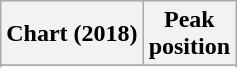<table class="wikitable sortable plainrowheaders" style="text-align:center">
<tr>
<th scope="col">Chart (2018)</th>
<th scope="col">Peak<br> position</th>
</tr>
<tr>
</tr>
<tr>
</tr>
<tr>
</tr>
<tr>
</tr>
<tr>
</tr>
</table>
